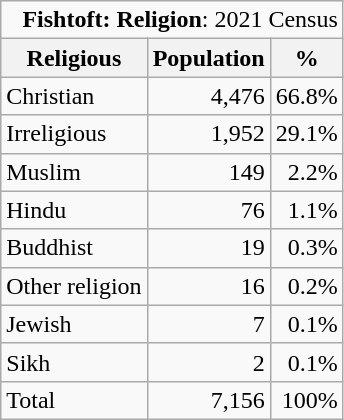<table class="wikitable">
<tr>
<td colspan="14" style="text-align:right;"><strong>Fishtoft: Religion</strong>: 2021 Census</td>
</tr>
<tr>
<th>Religious</th>
<th>Population</th>
<th>%</th>
</tr>
<tr>
<td>Christian</td>
<td style="text-align:right;">4,476</td>
<td style="text-align:right;">66.8%</td>
</tr>
<tr>
<td>Irreligious</td>
<td style="text-align:right;">1,952</td>
<td style="text-align:right;">29.1%</td>
</tr>
<tr>
<td>Muslim</td>
<td style="text-align:right;">149</td>
<td style="text-align:right;">2.2%</td>
</tr>
<tr>
<td>Hindu</td>
<td style="text-align:right;">76</td>
<td style="text-align:right;">1.1%</td>
</tr>
<tr>
<td>Buddhist</td>
<td style="text-align:right;">19</td>
<td style="text-align:right;">0.3%</td>
</tr>
<tr>
<td>Other religion</td>
<td style="text-align:right;">16</td>
<td style="text-align:right;">0.2%</td>
</tr>
<tr>
<td>Jewish</td>
<td style="text-align:right;">7</td>
<td style="text-align:right;">0.1%</td>
</tr>
<tr>
<td>Sikh</td>
<td style="text-align:right;">2</td>
<td style="text-align:right;">0.1%</td>
</tr>
<tr>
<td>Total</td>
<td style="text-align:right;">7,156</td>
<td style="text-align:right;">100%</td>
</tr>
</table>
